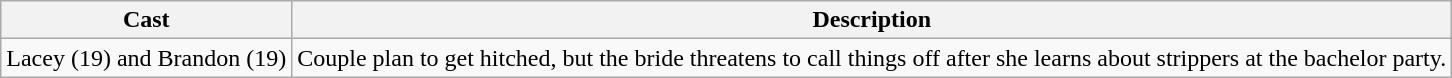<table class="wikitable">
<tr>
<th>Cast</th>
<th>Description</th>
</tr>
<tr>
<td>Lacey (19) and Brandon (19)</td>
<td>Couple plan to get hitched, but the bride threatens to call things off after she learns about strippers at the bachelor party.</td>
</tr>
</table>
